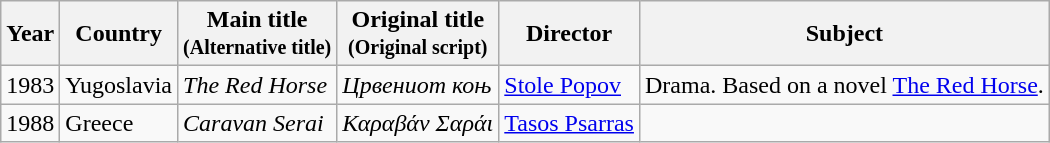<table class="wikitable sortable">
<tr>
<th>Year</th>
<th>Country</th>
<th class="unsortable">Main title<br><small>(Alternative title)</small></th>
<th class="unsortable">Original title<br><small>(Original script)</small></th>
<th>Director</th>
<th class="unsortable">Subject</th>
</tr>
<tr>
<td>1983</td>
<td>Yugoslavia</td>
<td><em>The Red Horse</em></td>
<td><em>Црвениот коњ</em></td>
<td><a href='#'>Stole Popov</a></td>
<td>Drama. Based on a novel <a href='#'>The Red Horse</a>.</td>
</tr>
<tr>
<td>1988</td>
<td>Greece</td>
<td><em>Caravan Serai</em></td>
<td><em>Καραβάν Σαράι</em></td>
<td><a href='#'>Tasos Psarras</a></td>
<td></td>
</tr>
</table>
